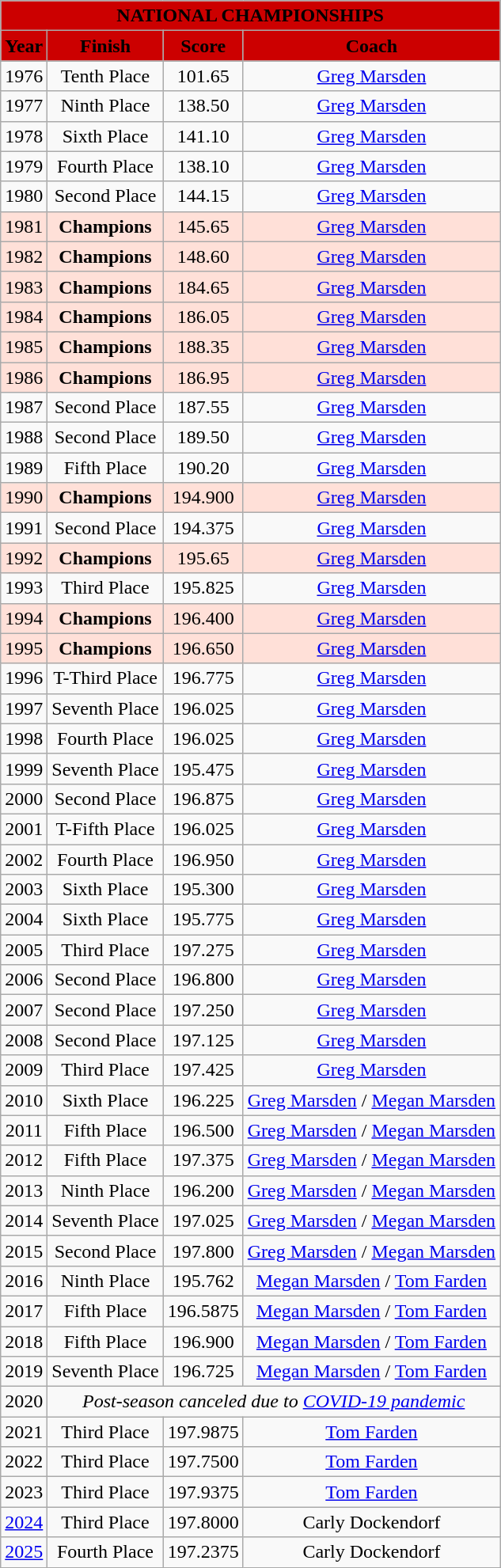<table class="wikitable">
<tr align="center" bgcolor=#CC0000>
<td colspan=4><span><strong>NATIONAL CHAMPIONSHIPS</strong></span></td>
</tr>
<tr align="center" bgcolor=#CC0000>
<td><span><strong>Year</strong></span></td>
<td><span><strong>Finish</strong></span></td>
<td><span><strong>Score</strong></span></td>
<td><span><strong>Coach</strong></span></td>
</tr>
<tr align="center">
<td>1976</td>
<td>Tenth Place</td>
<td>101.65</td>
<td><a href='#'>Greg Marsden</a></td>
</tr>
<tr align="center">
<td>1977</td>
<td>Ninth Place</td>
<td>138.50</td>
<td><a href='#'>Greg Marsden</a></td>
</tr>
<tr align="center">
<td>1978</td>
<td>Sixth Place</td>
<td>141.10</td>
<td><a href='#'>Greg Marsden</a></td>
</tr>
<tr align="center">
<td>1979</td>
<td>Fourth Place</td>
<td>138.10</td>
<td><a href='#'>Greg Marsden</a></td>
</tr>
<tr align="center">
<td>1980</td>
<td>Second Place</td>
<td>144.15</td>
<td><a href='#'>Greg Marsden</a></td>
</tr>
<tr align="center" bgcolor="#ffe0d8">
<td>1981</td>
<td><span><strong>Champions</strong></span></td>
<td>145.65</td>
<td><a href='#'>Greg Marsden</a></td>
</tr>
<tr align="center" bgcolor="#ffe0d8">
<td>1982</td>
<td><span><strong>Champions</strong></span></td>
<td>148.60</td>
<td><a href='#'>Greg Marsden</a></td>
</tr>
<tr align="center" bgcolor="#ffe0d8">
<td>1983</td>
<td><span><strong>Champions</strong></span></td>
<td>184.65</td>
<td><a href='#'>Greg Marsden</a></td>
</tr>
<tr align="center" bgcolor="#ffe0d8">
<td>1984</td>
<td><span><strong>Champions</strong></span></td>
<td>186.05</td>
<td><a href='#'>Greg Marsden</a></td>
</tr>
<tr align="center" bgcolor="#ffe0d8">
<td>1985</td>
<td><span><strong>Champions</strong></span></td>
<td>188.35</td>
<td><a href='#'>Greg Marsden</a></td>
</tr>
<tr align="center" bgcolor="#ffe0d8">
<td>1986</td>
<td><span><strong>Champions</strong></span></td>
<td>186.95</td>
<td><a href='#'>Greg Marsden</a></td>
</tr>
<tr align="center">
<td>1987</td>
<td>Second Place</td>
<td>187.55</td>
<td><a href='#'>Greg Marsden</a></td>
</tr>
<tr align="center">
<td>1988</td>
<td>Second Place</td>
<td>189.50</td>
<td><a href='#'>Greg Marsden</a></td>
</tr>
<tr align="center">
<td>1989</td>
<td>Fifth Place</td>
<td>190.20</td>
<td><a href='#'>Greg Marsden</a></td>
</tr>
<tr align="center" bgcolor="#ffe0d8">
<td>1990</td>
<td><span><strong>Champions</strong></span></td>
<td>194.900</td>
<td><a href='#'>Greg Marsden</a></td>
</tr>
<tr align="center">
<td>1991</td>
<td>Second Place</td>
<td>194.375</td>
<td><a href='#'>Greg Marsden</a></td>
</tr>
<tr align="center" bgcolor="#ffe0d8">
<td>1992</td>
<td><span><strong>Champions</strong></span></td>
<td>195.65</td>
<td><a href='#'>Greg Marsden</a></td>
</tr>
<tr align="center">
<td>1993</td>
<td>Third Place</td>
<td>195.825</td>
<td><a href='#'>Greg Marsden</a></td>
</tr>
<tr align="center" bgcolor="#ffe0d8">
<td>1994</td>
<td><span><strong>Champions</strong></span></td>
<td>196.400</td>
<td><a href='#'>Greg Marsden</a></td>
</tr>
<tr align="center" bgcolor="#ffe0d8">
<td>1995</td>
<td><span><strong>Champions</strong></span></td>
<td>196.650</td>
<td><a href='#'>Greg Marsden</a></td>
</tr>
<tr align="center">
<td>1996</td>
<td>T-Third Place</td>
<td>196.775</td>
<td><a href='#'>Greg Marsden</a></td>
</tr>
<tr align="center">
<td>1997</td>
<td>Seventh Place</td>
<td>196.025</td>
<td><a href='#'>Greg Marsden</a></td>
</tr>
<tr align="center">
<td>1998</td>
<td>Fourth Place</td>
<td>196.025</td>
<td><a href='#'>Greg Marsden</a></td>
</tr>
<tr align="center">
<td>1999</td>
<td>Seventh Place</td>
<td>195.475</td>
<td><a href='#'>Greg Marsden</a></td>
</tr>
<tr align="center">
<td>2000</td>
<td>Second Place</td>
<td>196.875</td>
<td><a href='#'>Greg Marsden</a></td>
</tr>
<tr align="center">
<td>2001</td>
<td>T-Fifth Place</td>
<td>196.025</td>
<td><a href='#'>Greg Marsden</a></td>
</tr>
<tr align="center">
<td>2002</td>
<td>Fourth Place</td>
<td>196.950</td>
<td><a href='#'>Greg Marsden</a></td>
</tr>
<tr align="center">
<td>2003</td>
<td>Sixth Place</td>
<td>195.300</td>
<td><a href='#'>Greg Marsden</a></td>
</tr>
<tr align="center">
<td>2004</td>
<td>Sixth Place</td>
<td>195.775</td>
<td><a href='#'>Greg Marsden</a></td>
</tr>
<tr align="center">
<td>2005</td>
<td>Third Place</td>
<td>197.275</td>
<td><a href='#'>Greg Marsden</a></td>
</tr>
<tr align="center">
<td>2006</td>
<td>Second Place</td>
<td>196.800</td>
<td><a href='#'>Greg Marsden</a></td>
</tr>
<tr align="center">
<td>2007</td>
<td>Second Place</td>
<td>197.250</td>
<td><a href='#'>Greg Marsden</a></td>
</tr>
<tr align="center">
<td>2008</td>
<td>Second Place</td>
<td>197.125</td>
<td><a href='#'>Greg Marsden</a></td>
</tr>
<tr align="center">
<td>2009</td>
<td>Third Place</td>
<td>197.425</td>
<td><a href='#'>Greg Marsden</a></td>
</tr>
<tr align="center">
<td>2010</td>
<td>Sixth Place</td>
<td>196.225</td>
<td><a href='#'>Greg Marsden</a> / <a href='#'>Megan Marsden</a></td>
</tr>
<tr align="center">
<td>2011</td>
<td>Fifth Place</td>
<td>196.500</td>
<td><a href='#'>Greg Marsden</a> / <a href='#'>Megan Marsden</a></td>
</tr>
<tr align="center">
<td>2012</td>
<td>Fifth Place</td>
<td>197.375</td>
<td><a href='#'>Greg Marsden</a> / <a href='#'>Megan Marsden</a></td>
</tr>
<tr align="center">
<td>2013</td>
<td>Ninth Place</td>
<td>196.200</td>
<td><a href='#'>Greg Marsden</a> / <a href='#'>Megan Marsden</a></td>
</tr>
<tr align="center">
<td>2014</td>
<td>Seventh Place</td>
<td>197.025</td>
<td><a href='#'>Greg Marsden</a> / <a href='#'>Megan Marsden</a></td>
</tr>
<tr align="center">
<td>2015</td>
<td>Second Place</td>
<td>197.800</td>
<td><a href='#'>Greg Marsden</a> / <a href='#'>Megan Marsden</a></td>
</tr>
<tr align="center">
<td>2016</td>
<td>Ninth Place</td>
<td>195.762</td>
<td><a href='#'>Megan Marsden</a> / <a href='#'>Tom Farden</a></td>
</tr>
<tr align="center">
<td>2017</td>
<td>Fifth Place</td>
<td>196.5875</td>
<td><a href='#'>Megan Marsden</a> / <a href='#'>Tom Farden</a></td>
</tr>
<tr align="center">
<td>2018</td>
<td>Fifth Place</td>
<td>196.900</td>
<td><a href='#'>Megan Marsden</a> / <a href='#'>Tom Farden</a></td>
</tr>
<tr align="center">
<td>2019</td>
<td>Seventh Place</td>
<td>196.725</td>
<td><a href='#'>Megan Marsden</a> / <a href='#'>Tom Farden</a></td>
</tr>
<tr align="center">
<td>2020</td>
<td colspan="3"><em>Post-season canceled due to <a href='#'>COVID-19 pandemic</a></em></td>
</tr>
<tr align="center">
<td>2021</td>
<td>Third Place</td>
<td>197.9875</td>
<td><a href='#'>Tom Farden</a></td>
</tr>
<tr align="center">
<td>2022</td>
<td>Third Place</td>
<td>197.7500</td>
<td><a href='#'>Tom Farden</a></td>
</tr>
<tr align="center">
<td>2023</td>
<td>Third Place</td>
<td>197.9375</td>
<td><a href='#'>Tom Farden</a></td>
</tr>
<tr align="center">
<td><a href='#'>2024</a></td>
<td>Third Place</td>
<td>197.8000</td>
<td>Carly Dockendorf</td>
</tr>
<tr align="center">
<td><a href='#'>2025</a></td>
<td>Fourth Place</td>
<td>197.2375</td>
<td>Carly Dockendorf</td>
</tr>
</table>
